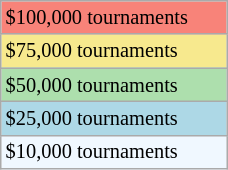<table class="wikitable" style="font-size:85%;" width=12%>
<tr bgcolor="#F88379">
<td>$100,000 tournaments</td>
</tr>
<tr bgcolor="#F7E98E">
<td>$75,000 tournaments</td>
</tr>
<tr bgcolor="#ADDFAD">
<td>$50,000 tournaments</td>
</tr>
<tr bgcolor="lightblue">
<td>$25,000 tournaments</td>
</tr>
<tr bgcolor="#f0f8ff">
<td>$10,000 tournaments</td>
</tr>
</table>
